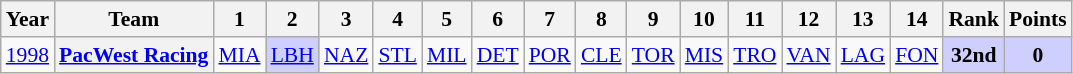<table class="wikitable" style="text-align:center; font-size:90%">
<tr>
<th>Year</th>
<th>Team</th>
<th>1</th>
<th>2</th>
<th>3</th>
<th>4</th>
<th>5</th>
<th>6</th>
<th>7</th>
<th>8</th>
<th>9</th>
<th>10</th>
<th>11</th>
<th>12</th>
<th>13</th>
<th>14</th>
<th>Rank</th>
<th>Points</th>
</tr>
<tr>
<td><a href='#'>1998</a></td>
<th><a href='#'>PacWest Racing</a></th>
<td><a href='#'>MIA</a></td>
<td style="background:#CFCFFF;"><a href='#'>LBH</a><br></td>
<td><a href='#'>NAZ</a></td>
<td><a href='#'>STL</a></td>
<td><a href='#'>MIL</a></td>
<td><a href='#'>DET</a></td>
<td><a href='#'>POR</a></td>
<td><a href='#'>CLE</a></td>
<td><a href='#'>TOR</a></td>
<td><a href='#'>MIS</a></td>
<td><a href='#'>TRO</a></td>
<td><a href='#'>VAN</a></td>
<td><a href='#'>LAG</a></td>
<td><a href='#'>FON</a></td>
<td style="background:#CFCFFF;"><strong>32nd</strong></td>
<td style="background:#CFCFFF;"><strong>0</strong></td>
</tr>
</table>
